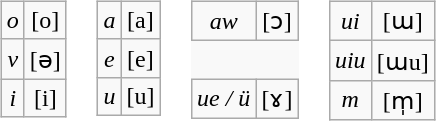<table role="presentation" style="margin:0;border:none;padding:0;background:transparent">
<tr>
<td valign="top"><br><table class="wikitable" style="text-align:center">
<tr>
<td><em>o</em></td>
<td>[o]</td>
</tr>
<tr>
<td><em>v</em></td>
<td>[ə]</td>
</tr>
<tr>
<td><em>i</em></td>
<td>[i]</td>
</tr>
</table>
</td>
<td valign="top"><br><table class="wikitable" style="text-align:center">
<tr>
<td><em>a</em></td>
<td>[a]</td>
</tr>
<tr>
<td><em>e</em></td>
<td>[e]</td>
</tr>
<tr>
<td><em>u</em></td>
<td>[u]</td>
</tr>
</table>
</td>
<td valign="top"><br><table class="wikitable" style="text-align:center">
<tr>
<td><em>aw</em></td>
<td>[ɔ]</td>
</tr>
<tr>
<td colspan="2" style="border-left:hidden;border-right:hidden"> </td>
</tr>
<tr>
<td><em>ue / ü</em></td>
<td>[ɤ]</td>
</tr>
</table>
</td>
<td valign="top"><br><table class="wikitable" style="text-align:center">
<tr>
<td><em>ui</em></td>
<td>[ɯ]</td>
</tr>
<tr>
<td><em>uiu</em></td>
<td>[ɯu]</td>
</tr>
<tr>
<td><em>m</em></td>
<td>[m̩]</td>
</tr>
</table>
</td>
</tr>
</table>
